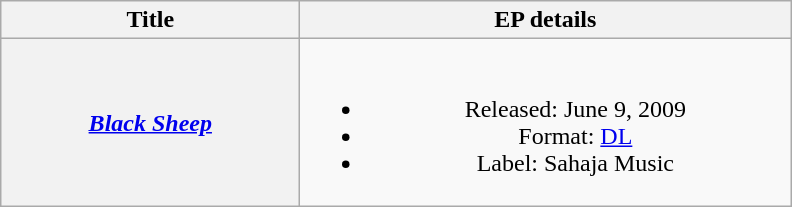<table class="wikitable plainrowheaders" style="text-align:center;">
<tr>
<th scope="col" style="width:12em;">Title</th>
<th scope="col" style="width:20em;">EP details</th>
</tr>
<tr>
<th scope="row"><em><a href='#'>Black Sheep</a></em></th>
<td><br><ul><li>Released: June 9, 2009</li><li>Format: <a href='#'>DL</a></li><li>Label: Sahaja Music</li></ul></td>
</tr>
</table>
